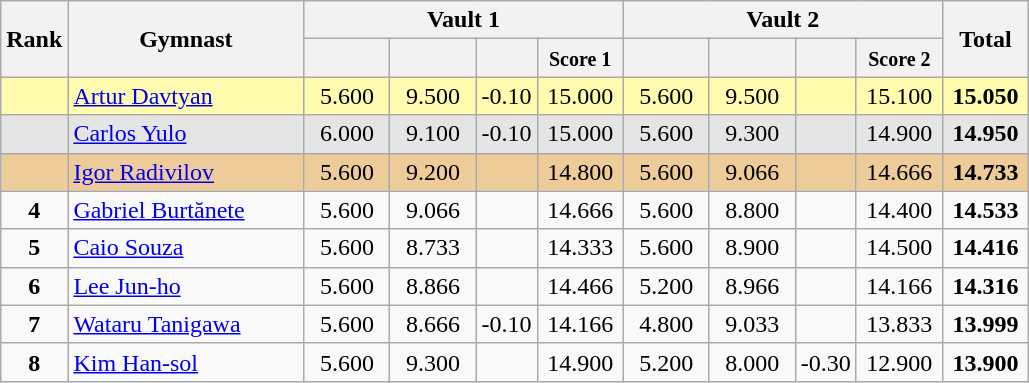<table class="wikitable sortable" style="text-align:center;">
<tr>
<th rowspan="2" style="width:15px;">Rank</th>
<th rowspan="2" style="width:150px;">Gymnast</th>
<th colspan="4">Vault 1</th>
<th colspan="4">Vault 2</th>
<th rowspan="2" style="width:50px;">Total</th>
</tr>
<tr>
<th style="width:50px;"><small></small></th>
<th style="width:50px;"><small></small></th>
<th style="width:20px;"><small></small></th>
<th style="width:50px;"><small>Score 1</small></th>
<th style="width:50px;"><small></small></th>
<th style="width:50px;"><small></small></th>
<th style="width:20px;"><small></small></th>
<th style="width:50px;"><small>Score 2</small></th>
</tr>
<tr style="background:#fffcaf;">
<td style="text-align:center" scope="row"><strong></strong></td>
<td style=text-align:left;"> <a href='#'>Artur Davtyan</a></td>
<td>5.600</td>
<td>9.500</td>
<td>-0.10</td>
<td>15.000</td>
<td>5.600</td>
<td>9.500</td>
<td></td>
<td>15.100</td>
<td><strong>15.050</strong></td>
</tr>
<tr style="background:#e5e5e5;">
<td style="text-align:center" scope="row"><strong></strong></td>
<td style=text-align:left;"> <a href='#'>Carlos Yulo</a></td>
<td>6.000</td>
<td>9.100</td>
<td>-0.10</td>
<td>15.000</td>
<td>5.600</td>
<td>9.300</td>
<td></td>
<td>14.900</td>
<td><strong>14.950</strong></td>
</tr>
<tr style="background:#ec9;">
<td style="text-align:center" scope="row"><strong></strong></td>
<td style=text-align:left;"> <a href='#'>Igor Radivilov</a></td>
<td>5.600</td>
<td>9.200</td>
<td></td>
<td>14.800</td>
<td>5.600</td>
<td>9.066</td>
<td></td>
<td>14.666</td>
<td><strong>14.733</strong></td>
</tr>
<tr>
<td scope="row" style="text-align:center"><strong>4</strong></td>
<td style=text-align:left;"> <a href='#'>Gabriel Burtănete</a></td>
<td>5.600</td>
<td>9.066</td>
<td></td>
<td>14.666</td>
<td>5.600</td>
<td>8.800</td>
<td></td>
<td>14.400</td>
<td><strong>14.533</strong></td>
</tr>
<tr>
<td scope="row" style="text-align:center"><strong>5</strong></td>
<td style=text-align:left;"> <a href='#'>Caio Souza</a></td>
<td>5.600</td>
<td>8.733</td>
<td></td>
<td>14.333</td>
<td>5.600</td>
<td>8.900</td>
<td></td>
<td>14.500</td>
<td><strong>14.416</strong></td>
</tr>
<tr>
<td scope="row" style="text-align:center"><strong>6</strong></td>
<td style=text-align:left;"> <a href='#'>Lee Jun-ho</a></td>
<td>5.600</td>
<td>8.866</td>
<td></td>
<td>14.466</td>
<td>5.200</td>
<td>8.966</td>
<td></td>
<td>14.166</td>
<td><strong>14.316</strong></td>
</tr>
<tr>
<td scope="row" style="text-align:center"><strong>7</strong></td>
<td style=text-align:left;"> <a href='#'>Wataru Tanigawa</a></td>
<td>5.600</td>
<td>8.666</td>
<td>-0.10</td>
<td>14.166</td>
<td>4.800</td>
<td>9.033</td>
<td></td>
<td>13.833</td>
<td><strong>13.999</strong></td>
</tr>
<tr>
<td scope="row" style="text-align:center"><strong>8</strong></td>
<td style=text-align:left;"> <a href='#'>Kim Han-sol</a></td>
<td>5.600</td>
<td>9.300</td>
<td></td>
<td>14.900</td>
<td>5.200</td>
<td>8.000</td>
<td>-0.30</td>
<td>12.900</td>
<td><strong>13.900</strong></td>
</tr>
</table>
